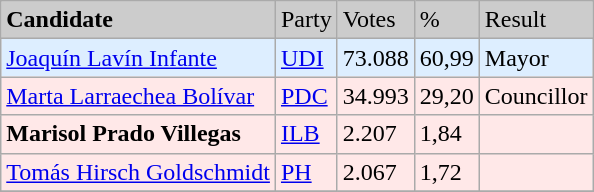<table class="wikitable">
<tr>
<td bgcolor=#cccccc><strong>Candidate</strong></td>
<td bgcolor=#cccccc>Party</td>
<td bgcolor=#cccccc>Votes</td>
<td bgcolor=#cccccc>%</td>
<td bgcolor=#cccccc>Result</td>
</tr>
<tr>
<td bgcolor=#DDEEFF><a href='#'>Joaquín Lavín Infante</a></td>
<td bgcolor=#DDEEFF><a href='#'>UDI</a></td>
<td bgcolor=#DDEEFF>73.088</td>
<td bgcolor=#DDEEFF>60,99</td>
<td bgcolor=#DDEEFF>Mayor</td>
</tr>
<tr>
<td bgcolor=#FFE8E8><a href='#'>Marta Larraechea Bolívar</a></td>
<td bgcolor=#FFE8E8><a href='#'>PDC</a></td>
<td bgcolor=#FFE8E8>34.993</td>
<td bgcolor=#FFE8E8>29,20</td>
<td bgcolor=#FFE8E8>Councillor</td>
</tr>
<tr>
<td bgcolor=#FFE8E8><strong>Marisol Prado Villegas</strong></td>
<td bgcolor=#FFE8E8><a href='#'>ILB</a></td>
<td bgcolor=#FFE8E8>2.207</td>
<td bgcolor=#FFE8E8>1,84</td>
<td bgcolor=#FFE8E8></td>
</tr>
<tr>
<td bgcolor=#FFE8E8><a href='#'>Tomás Hirsch Goldschmidt</a></td>
<td bgcolor=#FFE8E8><a href='#'>PH</a></td>
<td bgcolor=#FFE8E8>2.067</td>
<td bgcolor=#FFE8E8>1,72</td>
<td bgcolor=#FFE8E8></td>
</tr>
<tr>
</tr>
</table>
